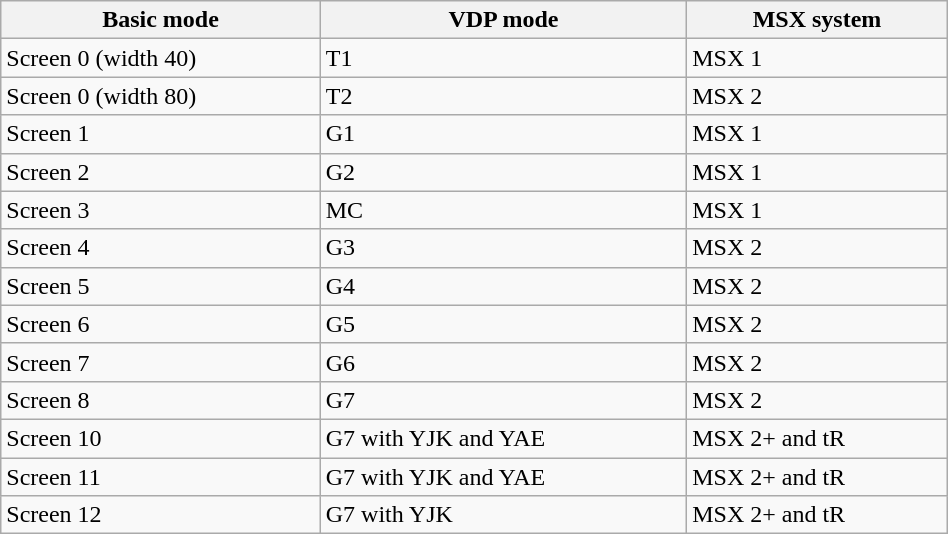<table class="wikitable" width=50%>
<tr>
<th>Basic mode</th>
<th>VDP mode</th>
<th>MSX system</th>
</tr>
<tr>
<td>Screen 0 (width 40)</td>
<td>T1</td>
<td>MSX 1</td>
</tr>
<tr>
<td>Screen 0 (width 80)</td>
<td>T2</td>
<td>MSX 2</td>
</tr>
<tr>
<td>Screen 1</td>
<td>G1</td>
<td>MSX 1</td>
</tr>
<tr>
<td>Screen 2</td>
<td>G2</td>
<td>MSX 1</td>
</tr>
<tr>
<td>Screen 3</td>
<td>MC</td>
<td>MSX 1</td>
</tr>
<tr>
<td>Screen 4</td>
<td>G3</td>
<td>MSX 2</td>
</tr>
<tr>
<td>Screen 5</td>
<td>G4</td>
<td>MSX 2</td>
</tr>
<tr>
<td>Screen 6</td>
<td>G5</td>
<td>MSX 2</td>
</tr>
<tr>
<td>Screen 7</td>
<td>G6</td>
<td>MSX 2</td>
</tr>
<tr>
<td>Screen 8</td>
<td>G7</td>
<td>MSX 2</td>
</tr>
<tr>
<td>Screen 10</td>
<td>G7 with YJK and YAE</td>
<td>MSX 2+ and tR</td>
</tr>
<tr>
<td>Screen 11</td>
<td>G7 with YJK and YAE</td>
<td>MSX 2+ and tR</td>
</tr>
<tr>
<td>Screen 12</td>
<td>G7 with YJK</td>
<td>MSX 2+ and tR</td>
</tr>
</table>
